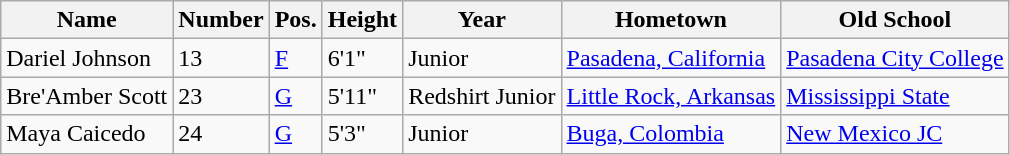<table class="wikitable sortable" border="1">
<tr>
<th>Name</th>
<th>Number</th>
<th>Pos.</th>
<th>Height</th>
<th>Year</th>
<th>Hometown</th>
<th>Old School</th>
</tr>
<tr>
<td>Dariel Johnson</td>
<td>13</td>
<td><a href='#'>F</a></td>
<td>6'1"</td>
<td>Junior</td>
<td><a href='#'>Pasadena, California</a></td>
<td><a href='#'>Pasadena City College</a></td>
</tr>
<tr>
<td>Bre'Amber Scott</td>
<td>23</td>
<td><a href='#'>G</a></td>
<td>5'11"</td>
<td>Redshirt Junior</td>
<td><a href='#'>Little Rock, Arkansas</a></td>
<td><a href='#'>Mississippi State</a></td>
</tr>
<tr>
<td>Maya Caicedo</td>
<td>24</td>
<td><a href='#'>G</a></td>
<td>5'3"</td>
<td>Junior</td>
<td><a href='#'>Buga, Colombia</a></td>
<td><a href='#'>New Mexico JC</a></td>
</tr>
</table>
